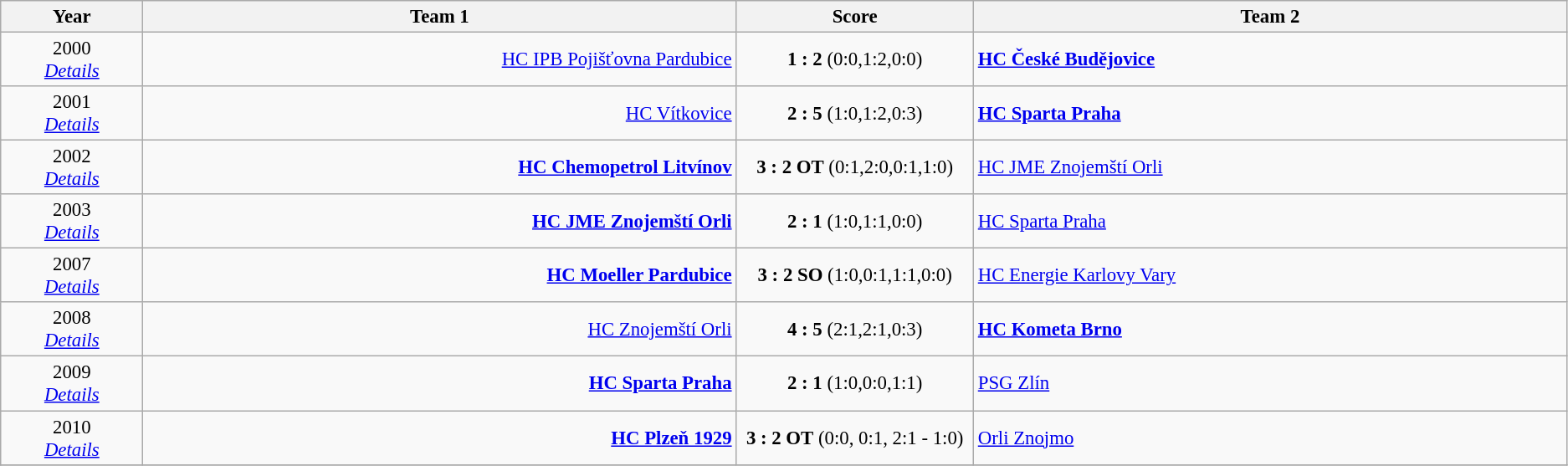<table class="wikitable" style="text-align: center; font-size:95%;">
<tr>
<th width=6%>Year</th>
<th width=25%>Team 1</th>
<th width=10%>Score</th>
<th width=25%>Team 2</th>
</tr>
<tr>
<td>2000<br><em><a href='#'>Details</a></em></td>
<td style="text-align: right;"><a href='#'>HC IPB Pojišťovna Pardubice</a></td>
<td><strong>1 : 2</strong> (0:0,1:2,0:0)</td>
<td style="text-align: left;"><strong><a href='#'>HC České Budějovice</a></strong></td>
</tr>
<tr>
<td>2001<br><em><a href='#'>Details</a></em></td>
<td style="text-align: right;"><a href='#'>HC Vítkovice</a></td>
<td><strong>2 : 5</strong> (1:0,1:2,0:3)</td>
<td style="text-align: left;"><strong><a href='#'>HC Sparta Praha</a></strong></td>
</tr>
<tr>
<td>2002<br><em><a href='#'>Details</a></em></td>
<td style="text-align: right;"><strong><a href='#'>HC Chemopetrol Litvínov</a></strong></td>
<td><strong>3 : 2 OT</strong> (0:1,2:0,0:1,1:0)</td>
<td style="text-align: left;"><a href='#'>HC JME Znojemští Orli</a></td>
</tr>
<tr>
<td>2003<br><em><a href='#'>Details</a></em></td>
<td style="text-align: right;"><strong><a href='#'>HC JME Znojemští Orli</a></strong></td>
<td><strong>2 : 1</strong> (1:0,1:1,0:0)</td>
<td style="text-align: left;"><a href='#'>HC Sparta Praha</a></td>
</tr>
<tr>
<td>2007<br><em><a href='#'>Details</a></em></td>
<td style="text-align: right;"><strong><a href='#'>HC Moeller Pardubice</a></strong></td>
<td><strong>3 : 2 SO</strong> (1:0,0:1,1:1,0:0)</td>
<td style="text-align: left;"><a href='#'>HC Energie Karlovy Vary</a></td>
</tr>
<tr>
<td>2008<br><em><a href='#'>Details</a></em></td>
<td style="text-align: right;"><a href='#'>HC Znojemští Orli</a></td>
<td><strong>4 : 5</strong> (2:1,2:1,0:3)</td>
<td style="text-align: left;"><strong><a href='#'>HC Kometa Brno</a></strong></td>
</tr>
<tr>
<td>2009<br><em><a href='#'>Details</a></em></td>
<td style="text-align: right;"><strong><a href='#'>HC Sparta Praha</a></strong></td>
<td><strong>2 : 1</strong> (1:0,0:0,1:1)</td>
<td style="text-align: left;"><a href='#'>PSG Zlín</a></td>
</tr>
<tr>
<td>2010<br><em><a href='#'>Details</a></em></td>
<td style="text-align: right;"><strong><a href='#'>HC Plzeň 1929</a></strong></td>
<td><strong>3 : 2 OT</strong> (0:0, 0:1, 2:1 - 1:0)</td>
<td style="text-align: left;"><a href='#'>Orli Znojmo</a></td>
</tr>
<tr>
</tr>
</table>
